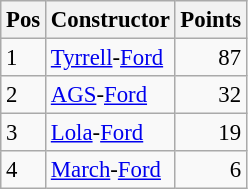<table class="wikitable" style="font-size: 95%;">
<tr>
<th>Pos</th>
<th>Constructor</th>
<th>Points</th>
</tr>
<tr>
<td>1</td>
<td> <a href='#'>Tyrrell</a>-<a href='#'>Ford</a></td>
<td align="right">87</td>
</tr>
<tr>
<td>2</td>
<td> <a href='#'>AGS</a>-<a href='#'>Ford</a></td>
<td align="right">32</td>
</tr>
<tr>
<td>3</td>
<td> <a href='#'>Lola</a>-<a href='#'>Ford</a></td>
<td align="right">19</td>
</tr>
<tr>
<td>4</td>
<td> <a href='#'>March</a>-<a href='#'>Ford</a></td>
<td align="right">6</td>
</tr>
</table>
